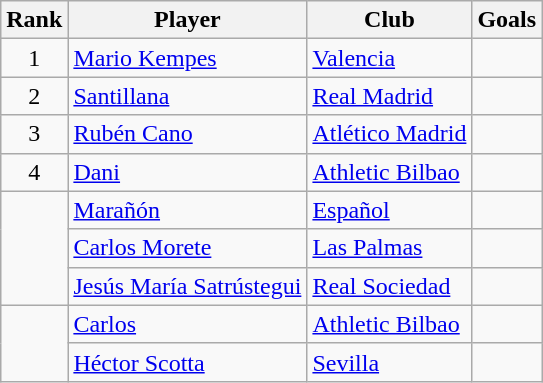<table class="wikitable">
<tr>
<th>Rank</th>
<th>Player</th>
<th>Club</th>
<th>Goals</th>
</tr>
<tr>
<td align="center">1</td>
<td> <a href='#'>Mario Kempes</a></td>
<td><a href='#'>Valencia</a></td>
<td></td>
</tr>
<tr>
<td align="center">2</td>
<td> <a href='#'>Santillana</a></td>
<td><a href='#'>Real Madrid</a></td>
<td></td>
</tr>
<tr>
<td align="center">3</td>
<td> <a href='#'>Rubén Cano</a></td>
<td><a href='#'>Atlético Madrid</a></td>
<td></td>
</tr>
<tr>
<td align="center">4</td>
<td> <a href='#'>Dani</a></td>
<td><a href='#'>Athletic Bilbao</a></td>
<td></td>
</tr>
<tr>
<td rowspan="3"></td>
<td> <a href='#'>Marañón</a></td>
<td><a href='#'>Español</a></td>
<td></td>
</tr>
<tr>
<td> <a href='#'>Carlos Morete</a></td>
<td><a href='#'>Las Palmas</a></td>
<td></td>
</tr>
<tr>
<td> <a href='#'>Jesús María Satrústegui</a></td>
<td><a href='#'>Real Sociedad</a></td>
<td></td>
</tr>
<tr>
<td rowspan="2"></td>
<td> <a href='#'>Carlos</a></td>
<td><a href='#'>Athletic Bilbao</a></td>
<td></td>
</tr>
<tr>
<td> <a href='#'>Héctor Scotta</a></td>
<td><a href='#'>Sevilla</a></td>
<td></td>
</tr>
</table>
